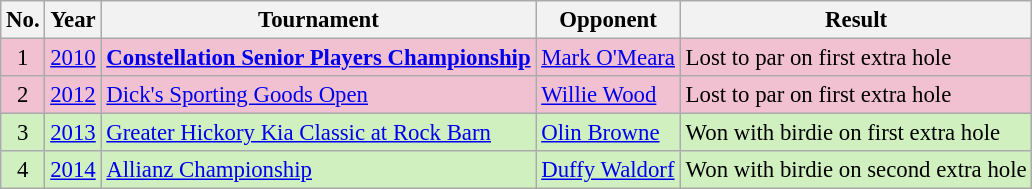<table class="wikitable" style="font-size:95%;">
<tr>
<th>No.</th>
<th>Year</th>
<th>Tournament</th>
<th>Opponent</th>
<th>Result</th>
</tr>
<tr style="background:#F2C1D1;">
<td align=center>1</td>
<td><a href='#'>2010</a></td>
<td><strong><a href='#'>Constellation Senior Players Championship</a></strong></td>
<td> <a href='#'>Mark O'Meara</a></td>
<td>Lost to par on first extra hole</td>
</tr>
<tr style="background:#F2C1D1;">
<td align=center>2</td>
<td><a href='#'>2012</a></td>
<td><a href='#'>Dick's Sporting Goods Open</a></td>
<td> <a href='#'>Willie Wood</a></td>
<td>Lost to par on first extra hole</td>
</tr>
<tr style="background:#D0F0C0;">
<td align=center>3</td>
<td><a href='#'>2013</a></td>
<td><a href='#'>Greater Hickory Kia Classic at Rock Barn</a></td>
<td> <a href='#'>Olin Browne</a></td>
<td>Won with birdie on first extra hole</td>
</tr>
<tr style="background:#D0F0C0;">
<td align=center>4</td>
<td><a href='#'>2014</a></td>
<td><a href='#'>Allianz Championship</a></td>
<td> <a href='#'>Duffy Waldorf</a></td>
<td>Won with birdie on second extra hole</td>
</tr>
</table>
